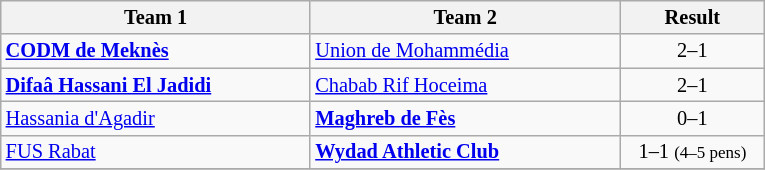<table class="wikitable" style="font-size:85%">
<tr>
<th width="200">Team 1</th>
<th width="200">Team 2</th>
<th width="90">Result</th>
</tr>
<tr>
<td><strong><a href='#'>CODM de Meknès</a></strong></td>
<td><a href='#'>Union de Mohammédia</a></td>
<td align=center>2–1</td>
</tr>
<tr>
<td><strong><a href='#'>Difaâ Hassani El Jadidi</a></strong></td>
<td><a href='#'>Chabab Rif Hoceima</a></td>
<td align=center>2–1</td>
</tr>
<tr>
<td><a href='#'>Hassania d'Agadir</a></td>
<td><strong><a href='#'>Maghreb de Fès</a></strong></td>
<td align=center>0–1</td>
</tr>
<tr>
<td><a href='#'>FUS Rabat</a></td>
<td><strong><a href='#'>Wydad Athletic Club</a></strong></td>
<td align=center>1–1 <small>(4–5 pens)</small></td>
</tr>
<tr>
</tr>
</table>
